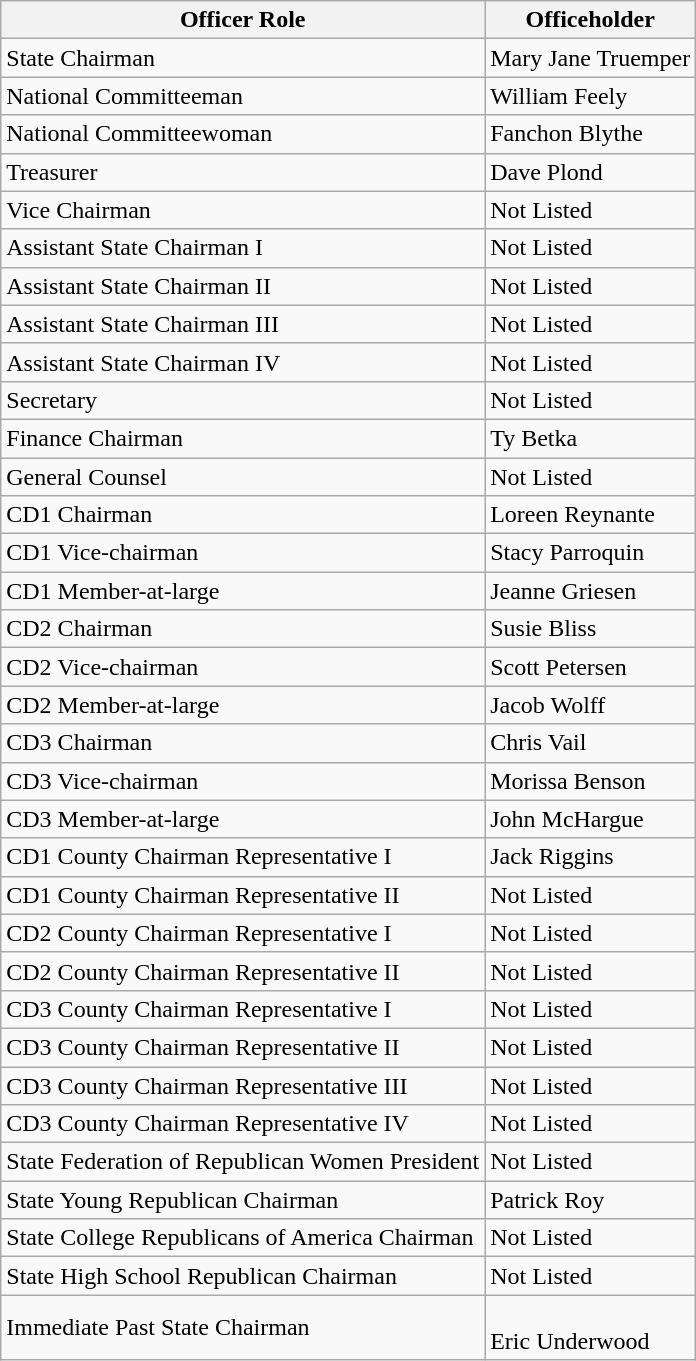<table class="wikitable">
<tr>
<th>Officer Role</th>
<th>Officeholder</th>
</tr>
<tr>
<td>State Chairman</td>
<td>Mary Jane Truemper</td>
</tr>
<tr>
<td>National Committeeman</td>
<td>William Feely</td>
</tr>
<tr>
<td>National Committeewoman</td>
<td>Fanchon Blythe</td>
</tr>
<tr>
<td>Treasurer</td>
<td>Dave Plond</td>
</tr>
<tr>
<td>Vice Chairman</td>
<td>Not Listed</td>
</tr>
<tr>
<td>Assistant State Chairman I</td>
<td>Not Listed</td>
</tr>
<tr>
<td>Assistant State Chairman II</td>
<td>Not Listed</td>
</tr>
<tr>
<td>Assistant State Chairman III</td>
<td>Not Listed</td>
</tr>
<tr>
<td>Assistant State Chairman IV</td>
<td>Not Listed</td>
</tr>
<tr>
<td>Secretary</td>
<td>Not Listed</td>
</tr>
<tr>
<td>Finance Chairman</td>
<td>Ty Betka</td>
</tr>
<tr>
<td>General Counsel</td>
<td>Not Listed</td>
</tr>
<tr>
<td>CD1 Chairman</td>
<td>Loreen Reynante</td>
</tr>
<tr>
<td>CD1 Vice-chairman</td>
<td>Stacy Parroquin</td>
</tr>
<tr>
<td>CD1 Member-at-large</td>
<td>Jeanne Griesen</td>
</tr>
<tr>
<td>CD2 Chairman</td>
<td>Susie Bliss</td>
</tr>
<tr>
<td>CD2 Vice-chairman</td>
<td>Scott Petersen</td>
</tr>
<tr>
<td>CD2 Member-at-large</td>
<td>Jacob Wolff</td>
</tr>
<tr>
<td>CD3 Chairman</td>
<td>Chris Vail</td>
</tr>
<tr>
<td>CD3 Vice-chairman</td>
<td>Morissa Benson</td>
</tr>
<tr>
<td>CD3 Member-at-large</td>
<td>John McHargue</td>
</tr>
<tr>
<td>CD1 County Chairman Representative I </td>
<td>Jack Riggins</td>
</tr>
<tr>
<td>CD1 County Chairman Representative II</td>
<td>Not Listed</td>
</tr>
<tr>
<td>CD2 County Chairman Representative I</td>
<td>Not Listed</td>
</tr>
<tr>
<td>CD2 County Chairman Representative II</td>
<td>Not Listed</td>
</tr>
<tr>
<td>CD3 County Chairman Representative I</td>
<td>Not Listed</td>
</tr>
<tr>
<td>CD3 County Chairman Representative II</td>
<td>Not Listed</td>
</tr>
<tr>
<td>CD3 County Chairman Representative III</td>
<td>Not Listed</td>
</tr>
<tr>
<td>CD3 County Chairman Representative IV</td>
<td>Not Listed</td>
</tr>
<tr>
<td>State Federation of Republican Women President </td>
<td>Not Listed</td>
</tr>
<tr>
<td>State Young Republican Chairman </td>
<td>Patrick Roy</td>
</tr>
<tr>
<td>State College Republicans of America Chairman </td>
<td>Not Listed</td>
</tr>
<tr>
<td>State High School Republican Chairman </td>
<td>Not Listed</td>
</tr>
<tr>
<td>Immediate Past State Chairman</td>
<td><br>Eric Underwood</td>
</tr>
</table>
